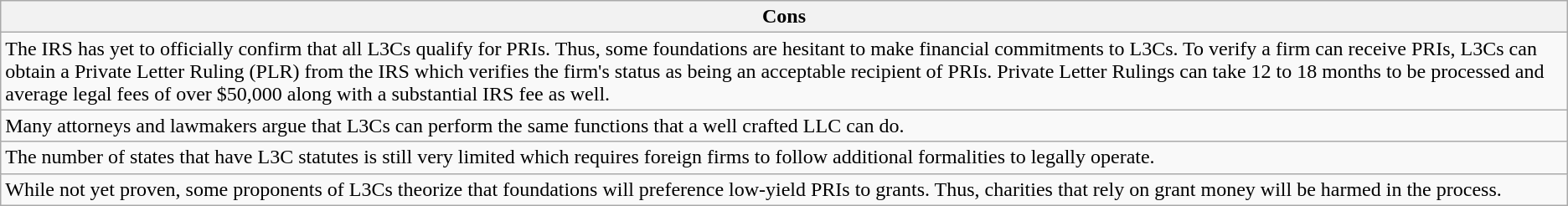<table class="wikitable">
<tr>
<th>Cons</th>
</tr>
<tr>
<td>The IRS has yet to officially confirm that all L3Cs qualify for PRIs. Thus, some foundations are hesitant to make financial commitments to L3Cs. To verify a firm can receive PRIs, L3Cs can obtain a Private Letter Ruling (PLR) from the IRS which verifies the firm's status as being an acceptable recipient of PRIs. Private Letter Rulings can take 12 to 18 months to be processed and average legal fees of over $50,000 along with a substantial IRS fee as well.</td>
</tr>
<tr>
<td>Many attorneys and lawmakers argue that L3Cs can perform the same functions that a well crafted LLC can do.</td>
</tr>
<tr>
<td>The number of states that have L3C statutes is still very limited which requires foreign firms to follow additional formalities to legally operate.</td>
</tr>
<tr>
<td>While not yet proven, some proponents of L3Cs theorize that foundations will preference low-yield PRIs to grants. Thus, charities that rely on grant money will be harmed in the process.</td>
</tr>
</table>
